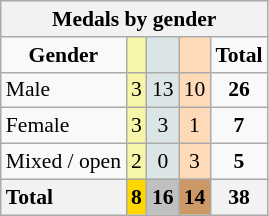<table class="wikitable" style="text-align:center;font-size:90%">
<tr style="background:#efefef;">
<th colspan=7><strong>Medals by gender</strong></th>
</tr>
<tr>
<td><strong>Gender</strong></td>
<td bgcolor=#f7f6a8></td>
<td bgcolor=#dce5e5></td>
<td bgcolor=#ffdab9></td>
<td><strong>Total</strong></td>
</tr>
<tr>
<td style="text-align:left;">Male</td>
<td style="background:#F7F6A8;">3</td>
<td style="background:#DCE5E5;">13</td>
<td style="background:#FFDAB9;">10</td>
<td><strong>26</strong></td>
</tr>
<tr>
<td style="text-align:left;">Female</td>
<td style="background:#F7F6A8;">3</td>
<td style="background:#DCE5E5;">3</td>
<td style="background:#FFDAB9;">1</td>
<td><strong>7</strong></td>
</tr>
<tr>
<td style="text-align:left;">Mixed / open</td>
<td style="background:#F7F6A8;">2</td>
<td style="background:#DCE5E5;">0</td>
<td style="background:#FFDAB9;">3</td>
<td><strong>5</strong></td>
</tr>
<tr>
<th style="text-align:left;"><strong>Total</strong></th>
<th style="background:gold;"><strong>8</strong></th>
<th style="background:silver;"><strong>16</strong></th>
<th style="background:#c96;"><strong>14</strong></th>
<th><strong>38</strong></th>
</tr>
</table>
